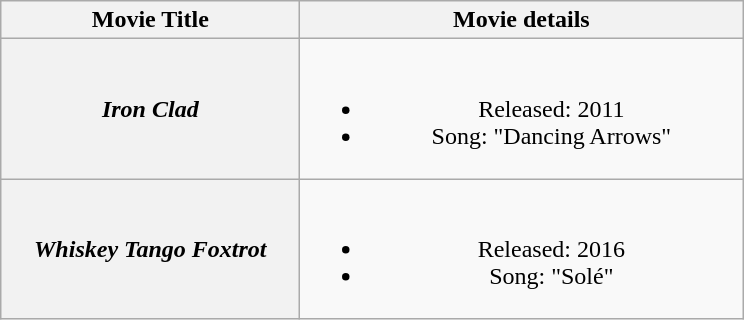<table class="wikitable plainrowheaders" style="text-align:center;">
<tr>
<th scope="col" style="width:12em;">Movie Title</th>
<th scope="col" style="width:18em;">Movie details</th>
</tr>
<tr>
<th scope="row"><em>Iron Clad</em></th>
<td><br><ul><li>Released: 2011</li><li>Song: "Dancing Arrows"</li></ul></td>
</tr>
<tr>
<th scope="row"><em>Whiskey Tango Foxtrot</em></th>
<td><br><ul><li>Released: 2016</li><li>Song: "Solé"</li></ul></td>
</tr>
</table>
